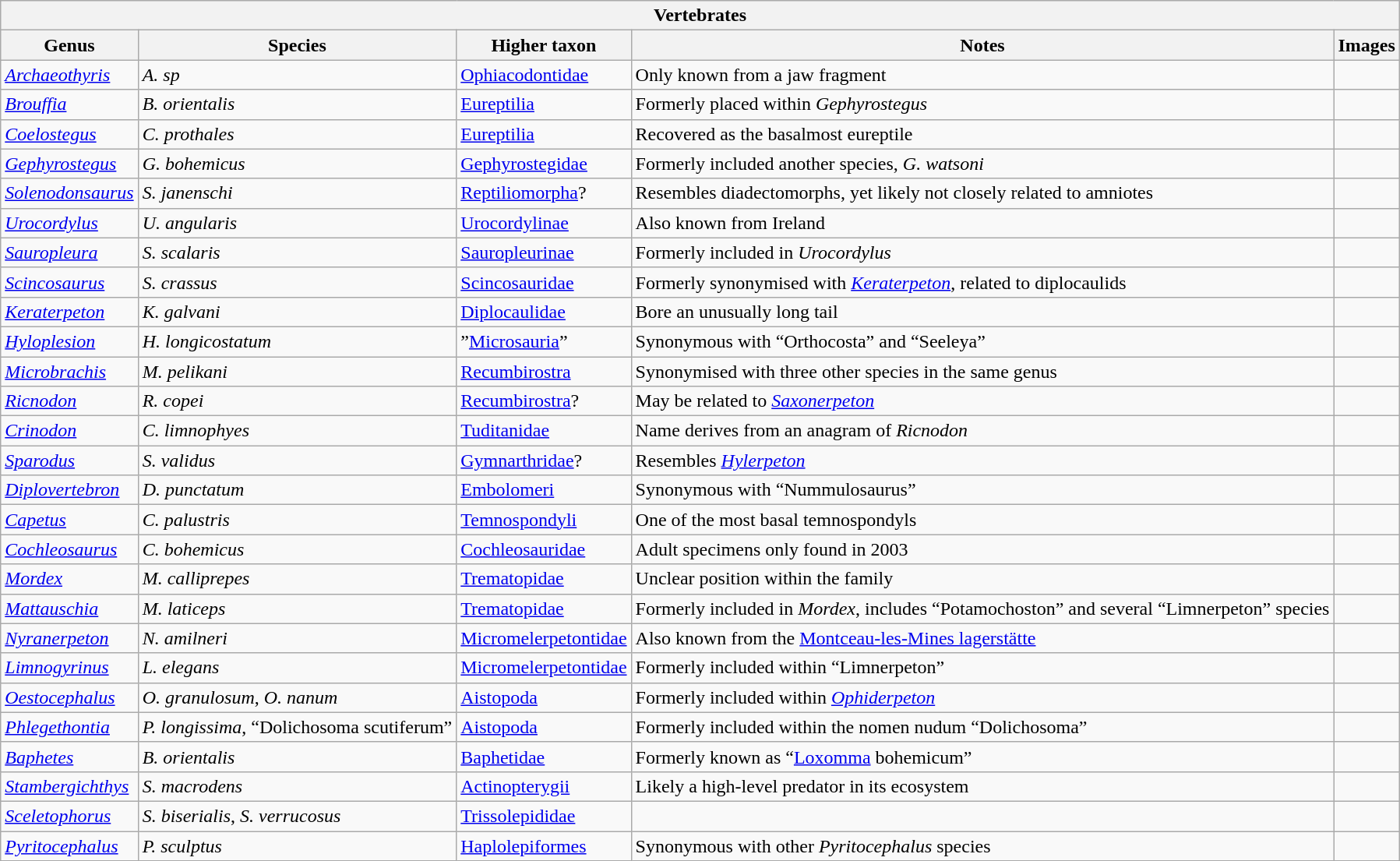<table class="wikitable sortable mw-collapsible">
<tr>
<th colspan="6" align="center">Vertebrates</th>
</tr>
<tr>
<th>Genus</th>
<th>Species</th>
<th>Higher taxon</th>
<th>Notes</th>
<th>Images</th>
</tr>
<tr>
<td><em><a href='#'>Archaeothyris</a></em></td>
<td><em>A. sp</em></td>
<td><a href='#'>Ophiacodontidae</a></td>
<td>Only known from a jaw fragment</td>
<td></td>
</tr>
<tr>
<td><em><a href='#'>Brouffia</a></em></td>
<td><em>B. orientalis</em></td>
<td><a href='#'>Eureptilia</a></td>
<td>Formerly placed within <em>Gephyrostegus</em></td>
<td></td>
</tr>
<tr>
<td><em><a href='#'>Coelostegus</a></em></td>
<td><em>C. prothales</em></td>
<td><a href='#'>Eureptilia</a></td>
<td>Recovered as the basalmost eureptile</td>
<td></td>
</tr>
<tr>
<td><em><a href='#'>Gephyrostegus</a></em></td>
<td><em>G. bohemicus</em></td>
<td><a href='#'>Gephyrostegidae</a></td>
<td>Formerly included another species, <em>G. watsoni</em></td>
<td></td>
</tr>
<tr>
<td><em><a href='#'>Solenodonsaurus</a></em></td>
<td><em>S. janenschi</em></td>
<td><a href='#'>Reptiliomorpha</a>?</td>
<td>Resembles diadectomorphs, yet likely not closely related to amniotes</td>
<td></td>
</tr>
<tr>
<td><em><a href='#'>Urocordylus</a></em></td>
<td><em>U. angularis</em></td>
<td><a href='#'>Urocordylinae</a></td>
<td>Also known from Ireland</td>
<td></td>
</tr>
<tr>
<td><em><a href='#'>Sauropleura</a></em></td>
<td><em>S. scalaris</em></td>
<td><a href='#'>Sauropleurinae</a></td>
<td>Formerly included in <em>Urocordylus</em></td>
<td></td>
</tr>
<tr>
<td><em><a href='#'>Scincosaurus</a></em></td>
<td><em>S. crassus</em></td>
<td><a href='#'>Scincosauridae</a></td>
<td>Formerly synonymised with <em><a href='#'>Keraterpeton</a></em>, related to diplocaulids</td>
<td></td>
</tr>
<tr>
<td><em><a href='#'>Keraterpeton</a></em></td>
<td><em>K. galvani</em></td>
<td><a href='#'>Diplocaulidae</a></td>
<td>Bore an unusually long tail</td>
<td></td>
</tr>
<tr>
<td><em><a href='#'>Hyloplesion</a></em></td>
<td><em>H. longicostatum</em></td>
<td>”<a href='#'>Microsauria</a>”</td>
<td>Synonymous with “Orthocosta” and “Seeleya”</td>
<td></td>
</tr>
<tr>
<td><em><a href='#'>Microbrachis</a></em></td>
<td><em>M. pelikani</em></td>
<td><a href='#'>Recumbirostra</a></td>
<td>Synonymised with three other species in the same genus</td>
<td></td>
</tr>
<tr>
<td><em><a href='#'>Ricnodon</a></em></td>
<td><em>R. copei</em></td>
<td><a href='#'>Recumbirostra</a>?</td>
<td>May be related to <em><a href='#'>Saxonerpeton</a></em></td>
<td></td>
</tr>
<tr>
<td><em><a href='#'>Crinodon</a></em></td>
<td><em>C. limnophyes</em></td>
<td><a href='#'>Tuditanidae</a></td>
<td>Name derives from an anagram of <em>Ricnodon</em></td>
<td></td>
</tr>
<tr>
<td><em><a href='#'>Sparodus</a></em></td>
<td><em>S. validus</em></td>
<td><a href='#'>Gymnarthridae</a>?</td>
<td>Resembles <em><a href='#'>Hylerpeton</a></em></td>
<td></td>
</tr>
<tr>
<td><em><a href='#'>Diplovertebron</a></em></td>
<td><em>D. punctatum</em></td>
<td><a href='#'>Embolomeri</a></td>
<td>Synonymous with “Nummulosaurus”</td>
<td></td>
</tr>
<tr>
<td><em><a href='#'>Capetus</a></em></td>
<td><em>C. palustris</em></td>
<td><a href='#'>Temnospondyli</a></td>
<td>One of the most basal temnospondyls</td>
<td></td>
</tr>
<tr>
<td><em><a href='#'>Cochleosaurus</a></em></td>
<td><em>C. bohemicus</em></td>
<td><a href='#'>Cochleosauridae</a></td>
<td>Adult specimens only found in 2003</td>
<td></td>
</tr>
<tr>
<td><em><a href='#'>Mordex</a></em></td>
<td><em>M. calliprepes</em></td>
<td><a href='#'>Trematopidae</a></td>
<td>Unclear position within the family</td>
<td></td>
</tr>
<tr>
<td><em><a href='#'>Mattauschia</a></em></td>
<td><em>M. laticeps</em></td>
<td><a href='#'>Trematopidae</a></td>
<td>Formerly included in <em>Mordex</em>, includes “Potamochoston” and several “Limnerpeton” species</td>
<td></td>
</tr>
<tr>
<td><em><a href='#'>Nyranerpeton</a></em></td>
<td><em>N. amilneri</em></td>
<td><a href='#'>Micromelerpetontidae</a></td>
<td>Also known from the <a href='#'>Montceau-les-Mines lagerstätte</a></td>
<td></td>
</tr>
<tr>
<td><em><a href='#'>Limnogyrinus</a></em></td>
<td><em>L. elegans</em></td>
<td><a href='#'>Micromelerpetontidae</a></td>
<td>Formerly included within “Limnerpeton”</td>
<td></td>
</tr>
<tr>
<td><em><a href='#'>Oestocephalus</a></em></td>
<td><em>O. granulosum</em>, <em>O. nanum</em></td>
<td><a href='#'>Aistopoda</a></td>
<td>Formerly included within <em><a href='#'>Ophiderpeton</a></em></td>
<td></td>
</tr>
<tr>
<td><em><a href='#'>Phlegethontia</a></em></td>
<td><em>P. longissima</em>, “Dolichosoma scutiferum”</td>
<td><a href='#'>Aistopoda</a></td>
<td>Formerly included within the nomen nudum “Dolichosoma”</td>
<td></td>
</tr>
<tr>
<td><em><a href='#'>Baphetes</a></em></td>
<td><em>B. orientalis</em></td>
<td><a href='#'>Baphetidae</a></td>
<td>Formerly known as “<a href='#'>Loxomma</a> bohemicum”</td>
<td></td>
</tr>
<tr>
<td><em><a href='#'>Stambergichthys</a></em></td>
<td><em>S. macrodens</em></td>
<td><a href='#'>Actinopterygii</a></td>
<td>Likely a high-level predator in its ecosystem</td>
<td></td>
</tr>
<tr>
<td><em><a href='#'>Sceletophorus</a></em></td>
<td><em>S. biserialis</em>, <em>S. verrucosus</em></td>
<td><a href='#'>Trissolepididae</a></td>
<td></td>
<td></td>
</tr>
<tr>
<td><em><a href='#'>Pyritocephalus</a></em></td>
<td><em>P. sculptus</em></td>
<td><a href='#'>Haplolepiformes</a></td>
<td>Synonymous with other <em>Pyritocephalus</em> species</td>
<td></td>
</tr>
</table>
